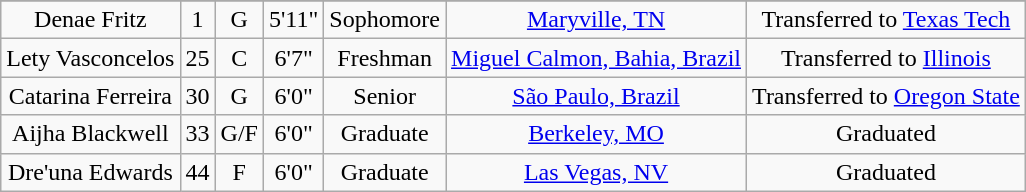<table class="wikitable sortable sortable" style="text-align: center">
<tr align=center>
</tr>
<tr>
<td>Denae Fritz</td>
<td>1</td>
<td>G</td>
<td>5'11"</td>
<td> Sophomore</td>
<td><a href='#'>Maryville, TN</a></td>
<td>Transferred to <a href='#'>Texas Tech</a></td>
</tr>
<tr>
<td>Lety Vasconcelos</td>
<td>25</td>
<td>C</td>
<td>6'7"</td>
<td>Freshman</td>
<td><a href='#'>Miguel Calmon, Bahia, Brazil</a></td>
<td>Transferred to <a href='#'>Illinois</a></td>
</tr>
<tr>
<td>Catarina Ferreira</td>
<td>30</td>
<td>G</td>
<td>6'0"</td>
<td>Senior</td>
<td><a href='#'>São Paulo, Brazil</a></td>
<td>Transferred to <a href='#'>Oregon State</a></td>
</tr>
<tr>
<td>Aijha Blackwell</td>
<td>33</td>
<td>G/F</td>
<td>6'0"</td>
<td>Graduate</td>
<td><a href='#'>Berkeley, MO</a></td>
<td>Graduated</td>
</tr>
<tr>
<td>Dre'una Edwards</td>
<td>44</td>
<td>F</td>
<td>6'0"</td>
<td> Graduate</td>
<td><a href='#'>Las Vegas, NV</a></td>
<td>Graduated</td>
</tr>
</table>
